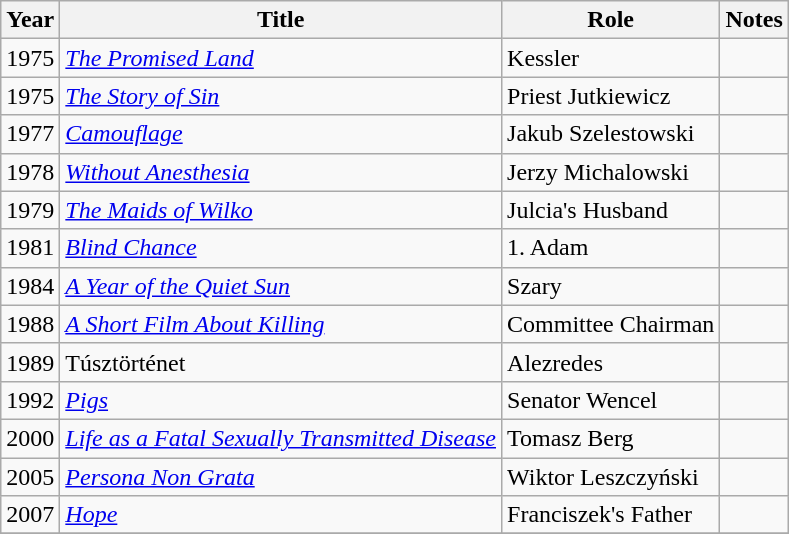<table class="wikitable sortable">
<tr>
<th>Year</th>
<th>Title</th>
<th>Role</th>
<th class="unsortable">Notes</th>
</tr>
<tr>
<td>1975</td>
<td><em><a href='#'>The Promised Land</a></em></td>
<td>Kessler</td>
<td></td>
</tr>
<tr>
<td>1975</td>
<td><em><a href='#'>The Story of Sin</a></em></td>
<td>Priest Jutkiewicz</td>
<td></td>
</tr>
<tr>
<td>1977</td>
<td><em><a href='#'>Camouflage</a></em></td>
<td>Jakub Szelestowski</td>
<td></td>
</tr>
<tr>
<td>1978</td>
<td><em><a href='#'>Without Anesthesia</a></em></td>
<td>Jerzy Michalowski</td>
<td></td>
</tr>
<tr>
<td>1979</td>
<td><em><a href='#'>The Maids of Wilko</a></em></td>
<td>Julcia's Husband</td>
<td></td>
</tr>
<tr>
<td>1981</td>
<td><em><a href='#'>Blind Chance</a></em></td>
<td>1. Adam</td>
<td></td>
</tr>
<tr>
<td>1984</td>
<td><em><a href='#'>A Year of the Quiet Sun</a></em></td>
<td>Szary</td>
<td></td>
</tr>
<tr>
<td>1988</td>
<td><em><a href='#'>A Short Film About Killing</a></em></td>
<td>Committee Chairman</td>
<td></td>
</tr>
<tr>
<td>1989</td>
<td>Túsztörténet</td>
<td>Alezredes</td>
<td></td>
</tr>
<tr>
<td>1992</td>
<td><em><a href='#'>Pigs</a></em></td>
<td>Senator Wencel</td>
<td></td>
</tr>
<tr>
<td>2000</td>
<td><em><a href='#'>Life as a Fatal Sexually Transmitted Disease</a></em></td>
<td>Tomasz Berg</td>
<td></td>
</tr>
<tr>
<td>2005</td>
<td><em><a href='#'>Persona Non Grata</a></em></td>
<td>Wiktor Leszczyński</td>
<td></td>
</tr>
<tr>
<td>2007</td>
<td><em><a href='#'>Hope</a></em></td>
<td>Franciszek's Father</td>
<td></td>
</tr>
<tr>
</tr>
</table>
